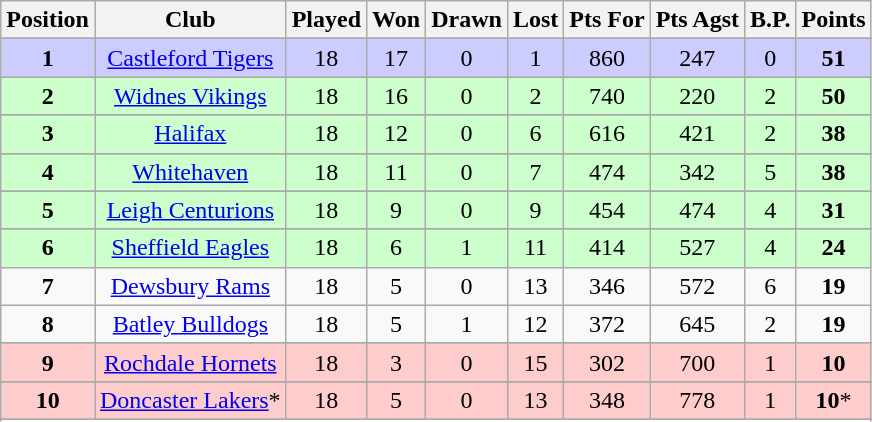<table class="wikitable" style="text-align:center;">
<tr>
<th><strong>Position</strong></th>
<th><strong>Club</strong></th>
<th><strong>Played</strong></th>
<th><strong>Won</strong></th>
<th><strong>Drawn</strong></th>
<th><strong>Lost</strong></th>
<th><strong>Pts For</strong></th>
<th><strong>Pts Agst</strong></th>
<th><strong>B.P.</strong></th>
<th><strong>Points</strong></th>
</tr>
<tr --->
</tr>
<tr align=center style="background:#ccccff;">
<td><strong>1</strong></td>
<td><a href='#'>Castleford Tigers</a></td>
<td>18</td>
<td>17</td>
<td>0</td>
<td>1</td>
<td>860</td>
<td>247</td>
<td>0</td>
<td><strong>51</strong></td>
</tr>
<tr --->
</tr>
<tr align=center style="background:#ccffcc;">
<td><strong>2</strong></td>
<td><a href='#'>Widnes Vikings</a></td>
<td>18</td>
<td>16</td>
<td>0</td>
<td>2</td>
<td>740</td>
<td>220</td>
<td>2</td>
<td><strong>50</strong></td>
</tr>
<tr --->
</tr>
<tr align=center style="background:#ccffcc;">
<td><strong>3</strong></td>
<td><a href='#'>Halifax</a></td>
<td>18</td>
<td>12</td>
<td>0</td>
<td>6</td>
<td>616</td>
<td>421</td>
<td>2</td>
<td><strong>38</strong></td>
</tr>
<tr --->
</tr>
<tr align=center style="background:#ccffcc;">
<td><strong>4</strong></td>
<td><a href='#'>Whitehaven</a></td>
<td>18</td>
<td>11</td>
<td>0</td>
<td>7</td>
<td>474</td>
<td>342</td>
<td>5</td>
<td><strong>38</strong></td>
</tr>
<tr --->
</tr>
<tr align=center style="background:#ccffcc;">
<td><strong>5</strong></td>
<td><a href='#'>Leigh Centurions</a></td>
<td>18</td>
<td>9</td>
<td>0</td>
<td>9</td>
<td>454</td>
<td>474</td>
<td>4</td>
<td><strong>31</strong></td>
</tr>
<tr --->
</tr>
<tr align=center style="background:#ccffcc;">
<td><strong>6</strong></td>
<td><a href='#'>Sheffield Eagles</a></td>
<td>18</td>
<td>6</td>
<td>1</td>
<td>11</td>
<td>414</td>
<td>527</td>
<td>4</td>
<td><strong>24</strong></td>
</tr>
<tr --->
<td><strong>7</strong></td>
<td><a href='#'>Dewsbury Rams</a></td>
<td>18</td>
<td>5</td>
<td>0</td>
<td>13</td>
<td>346</td>
<td>572</td>
<td>6</td>
<td><strong>19</strong></td>
</tr>
<tr --->
<td><strong>8</strong></td>
<td><a href='#'>Batley Bulldogs</a></td>
<td>18</td>
<td>5</td>
<td>1</td>
<td>12</td>
<td>372</td>
<td>645</td>
<td>2</td>
<td><strong>19</strong></td>
</tr>
<tr --->
</tr>
<tr align=center style="background:#FFCCCC;">
<td><strong>9</strong></td>
<td><a href='#'>Rochdale Hornets</a></td>
<td>18</td>
<td>3</td>
<td>0</td>
<td>15</td>
<td>302</td>
<td>700</td>
<td>1</td>
<td><strong>10</strong></td>
</tr>
<tr --->
</tr>
<tr align=center style="background:#FFCCCC;">
<td><strong>10</strong></td>
<td><a href='#'>Doncaster Lakers</a>*</td>
<td>18</td>
<td>5</td>
<td>0</td>
<td>13</td>
<td>348</td>
<td>778</td>
<td>1</td>
<td><strong>10</strong>*</td>
</tr>
<tr --->
</tr>
<tr align=center style="background:#ff7777;color:white">
</tr>
</table>
